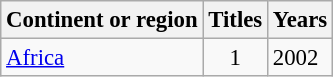<table class="wikitable" style="font-size: 95%">
<tr>
<th>Continent or region</th>
<th>Titles</th>
<th>Years</th>
</tr>
<tr>
<td><a href='#'>Africa</a></td>
<td style="text-align:center;">1</td>
<td>2002</td>
</tr>
</table>
